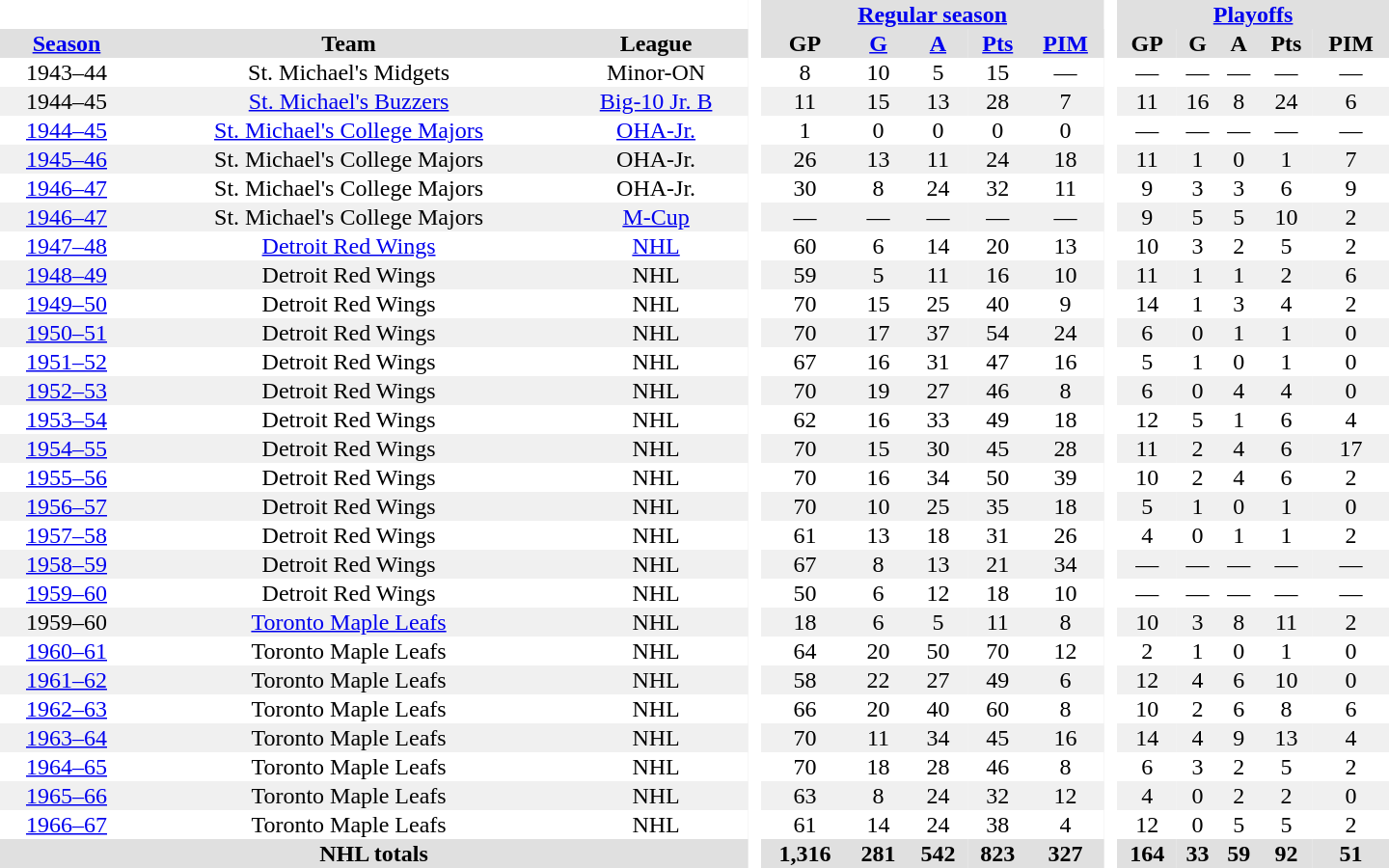<table border="0" cellpadding="1" cellspacing="0" style="text-align:center; width:60em;">
<tr style="background:#e0e0e0;">
<th colspan="3"  bgcolor="#ffffff"> </th>
<th rowspan="99" bgcolor="#ffffff"> </th>
<th colspan="5"><a href='#'>Regular season</a></th>
<th rowspan="99" bgcolor="#ffffff"> </th>
<th colspan="5"><a href='#'>Playoffs</a></th>
</tr>
<tr style="background:#e0e0e0;">
<th><a href='#'>Season</a></th>
<th>Team</th>
<th>League</th>
<th>GP</th>
<th><a href='#'>G</a></th>
<th><a href='#'>A</a></th>
<th><a href='#'>Pts</a></th>
<th><a href='#'>PIM</a></th>
<th>GP</th>
<th>G</th>
<th>A</th>
<th>Pts</th>
<th>PIM</th>
</tr>
<tr>
<td>1943–44</td>
<td>St. Michael's Midgets</td>
<td>Minor-ON</td>
<td>8</td>
<td>10</td>
<td>5</td>
<td>15</td>
<td>—</td>
<td>—</td>
<td>—</td>
<td>—</td>
<td>—</td>
<td>—</td>
</tr>
<tr style="background:#f0f0f0;">
<td>1944–45</td>
<td><a href='#'>St. Michael's Buzzers</a></td>
<td><a href='#'>Big-10 Jr. B</a></td>
<td>11</td>
<td>15</td>
<td>13</td>
<td>28</td>
<td>7</td>
<td>11</td>
<td>16</td>
<td>8</td>
<td>24</td>
<td>6</td>
</tr>
<tr>
<td><a href='#'>1944–45</a></td>
<td><a href='#'>St. Michael's College Majors</a></td>
<td><a href='#'>OHA-Jr.</a></td>
<td>1</td>
<td>0</td>
<td>0</td>
<td>0</td>
<td>0</td>
<td>—</td>
<td>—</td>
<td>—</td>
<td>—</td>
<td>—</td>
</tr>
<tr style="background:#f0f0f0;">
<td><a href='#'>1945–46</a></td>
<td>St. Michael's College Majors</td>
<td>OHA-Jr.</td>
<td>26</td>
<td>13</td>
<td>11</td>
<td>24</td>
<td>18</td>
<td>11</td>
<td>1</td>
<td>0</td>
<td>1</td>
<td>7</td>
</tr>
<tr>
<td><a href='#'>1946–47</a></td>
<td>St. Michael's College Majors</td>
<td>OHA-Jr.</td>
<td>30</td>
<td>8</td>
<td>24</td>
<td>32</td>
<td>11</td>
<td>9</td>
<td>3</td>
<td>3</td>
<td>6</td>
<td>9</td>
</tr>
<tr style="background:#f0f0f0;">
<td><a href='#'>1946–47</a></td>
<td>St. Michael's College Majors</td>
<td><a href='#'>M-Cup</a></td>
<td>—</td>
<td>—</td>
<td>—</td>
<td>—</td>
<td>—</td>
<td>9</td>
<td>5</td>
<td>5</td>
<td>10</td>
<td>2</td>
</tr>
<tr>
<td><a href='#'>1947–48</a></td>
<td><a href='#'>Detroit Red Wings</a></td>
<td><a href='#'>NHL</a></td>
<td>60</td>
<td>6</td>
<td>14</td>
<td>20</td>
<td>13</td>
<td>10</td>
<td>3</td>
<td>2</td>
<td>5</td>
<td>2</td>
</tr>
<tr style="background:#f0f0f0;">
<td><a href='#'>1948–49</a></td>
<td>Detroit Red Wings</td>
<td>NHL</td>
<td>59</td>
<td>5</td>
<td>11</td>
<td>16</td>
<td>10</td>
<td>11</td>
<td>1</td>
<td>1</td>
<td>2</td>
<td>6</td>
</tr>
<tr>
<td><a href='#'>1949–50</a></td>
<td>Detroit Red Wings</td>
<td>NHL</td>
<td>70</td>
<td>15</td>
<td>25</td>
<td>40</td>
<td>9</td>
<td>14</td>
<td>1</td>
<td>3</td>
<td>4</td>
<td>2</td>
</tr>
<tr style="background:#f0f0f0;">
<td><a href='#'>1950–51</a></td>
<td>Detroit Red Wings</td>
<td>NHL</td>
<td>70</td>
<td>17</td>
<td>37</td>
<td>54</td>
<td>24</td>
<td>6</td>
<td>0</td>
<td>1</td>
<td>1</td>
<td>0</td>
</tr>
<tr>
<td><a href='#'>1951–52</a></td>
<td>Detroit Red Wings</td>
<td>NHL</td>
<td>67</td>
<td>16</td>
<td>31</td>
<td>47</td>
<td>16</td>
<td>5</td>
<td>1</td>
<td>0</td>
<td>1</td>
<td>0</td>
</tr>
<tr style="background:#f0f0f0;">
<td><a href='#'>1952–53</a></td>
<td>Detroit Red Wings</td>
<td>NHL</td>
<td>70</td>
<td>19</td>
<td>27</td>
<td>46</td>
<td>8</td>
<td>6</td>
<td>0</td>
<td>4</td>
<td>4</td>
<td>0</td>
</tr>
<tr>
<td><a href='#'>1953–54</a></td>
<td>Detroit Red Wings</td>
<td>NHL</td>
<td>62</td>
<td>16</td>
<td>33</td>
<td>49</td>
<td>18</td>
<td>12</td>
<td>5</td>
<td>1</td>
<td>6</td>
<td>4</td>
</tr>
<tr style="background:#f0f0f0;">
<td><a href='#'>1954–55</a></td>
<td>Detroit Red Wings</td>
<td>NHL</td>
<td>70</td>
<td>15</td>
<td>30</td>
<td>45</td>
<td>28</td>
<td>11</td>
<td>2</td>
<td>4</td>
<td>6</td>
<td>17</td>
</tr>
<tr>
<td><a href='#'>1955–56</a></td>
<td>Detroit Red Wings</td>
<td>NHL</td>
<td>70</td>
<td>16</td>
<td>34</td>
<td>50</td>
<td>39</td>
<td>10</td>
<td>2</td>
<td>4</td>
<td>6</td>
<td>2</td>
</tr>
<tr style="background:#f0f0f0;">
<td><a href='#'>1956–57</a></td>
<td>Detroit Red Wings</td>
<td>NHL</td>
<td>70</td>
<td>10</td>
<td>25</td>
<td>35</td>
<td>18</td>
<td>5</td>
<td>1</td>
<td>0</td>
<td>1</td>
<td>0</td>
</tr>
<tr>
<td><a href='#'>1957–58</a></td>
<td>Detroit Red Wings</td>
<td>NHL</td>
<td>61</td>
<td>13</td>
<td>18</td>
<td>31</td>
<td>26</td>
<td>4</td>
<td>0</td>
<td>1</td>
<td>1</td>
<td>2</td>
</tr>
<tr style="background:#f0f0f0;">
<td><a href='#'>1958–59</a></td>
<td>Detroit Red Wings</td>
<td>NHL</td>
<td>67</td>
<td>8</td>
<td>13</td>
<td>21</td>
<td>34</td>
<td>—</td>
<td>—</td>
<td>—</td>
<td>—</td>
<td>—</td>
</tr>
<tr>
<td><a href='#'>1959–60</a></td>
<td>Detroit Red Wings</td>
<td>NHL</td>
<td>50</td>
<td>6</td>
<td>12</td>
<td>18</td>
<td>10</td>
<td>—</td>
<td>—</td>
<td>—</td>
<td>—</td>
<td>—</td>
</tr>
<tr style="background:#f0f0f0;">
<td>1959–60</td>
<td><a href='#'>Toronto Maple Leafs</a></td>
<td>NHL</td>
<td>18</td>
<td>6</td>
<td>5</td>
<td>11</td>
<td>8</td>
<td>10</td>
<td>3</td>
<td>8</td>
<td>11</td>
<td>2</td>
</tr>
<tr>
<td><a href='#'>1960–61</a></td>
<td>Toronto Maple Leafs</td>
<td>NHL</td>
<td>64</td>
<td>20</td>
<td>50</td>
<td>70</td>
<td>12</td>
<td>2</td>
<td>1</td>
<td>0</td>
<td>1</td>
<td>0</td>
</tr>
<tr style="background:#f0f0f0;">
<td><a href='#'>1961–62</a></td>
<td>Toronto Maple Leafs</td>
<td>NHL</td>
<td>58</td>
<td>22</td>
<td>27</td>
<td>49</td>
<td>6</td>
<td>12</td>
<td>4</td>
<td>6</td>
<td>10</td>
<td>0</td>
</tr>
<tr>
<td><a href='#'>1962–63</a></td>
<td>Toronto Maple Leafs</td>
<td>NHL</td>
<td>66</td>
<td>20</td>
<td>40</td>
<td>60</td>
<td>8</td>
<td>10</td>
<td>2</td>
<td>6</td>
<td>8</td>
<td>6</td>
</tr>
<tr style="background:#f0f0f0;">
<td><a href='#'>1963–64</a></td>
<td>Toronto Maple Leafs</td>
<td>NHL</td>
<td>70</td>
<td>11</td>
<td>34</td>
<td>45</td>
<td>16</td>
<td>14</td>
<td>4</td>
<td>9</td>
<td>13</td>
<td>4</td>
</tr>
<tr>
<td><a href='#'>1964–65</a></td>
<td>Toronto Maple Leafs</td>
<td>NHL</td>
<td>70</td>
<td>18</td>
<td>28</td>
<td>46</td>
<td>8</td>
<td>6</td>
<td>3</td>
<td>2</td>
<td>5</td>
<td>2</td>
</tr>
<tr style="background:#f0f0f0;">
<td><a href='#'>1965–66</a></td>
<td>Toronto Maple Leafs</td>
<td>NHL</td>
<td>63</td>
<td>8</td>
<td>24</td>
<td>32</td>
<td>12</td>
<td>4</td>
<td>0</td>
<td>2</td>
<td>2</td>
<td>0</td>
</tr>
<tr>
<td><a href='#'>1966–67</a></td>
<td>Toronto Maple Leafs</td>
<td>NHL</td>
<td>61</td>
<td>14</td>
<td>24</td>
<td>38</td>
<td>4</td>
<td>12</td>
<td>0</td>
<td>5</td>
<td>5</td>
<td>2</td>
</tr>
<tr style="background:#e0e0e0;">
<th colspan="3">NHL totals</th>
<th>1,316</th>
<th>281</th>
<th>542</th>
<th>823</th>
<th>327</th>
<th>164</th>
<th>33</th>
<th>59</th>
<th>92</th>
<th>51</th>
</tr>
</table>
